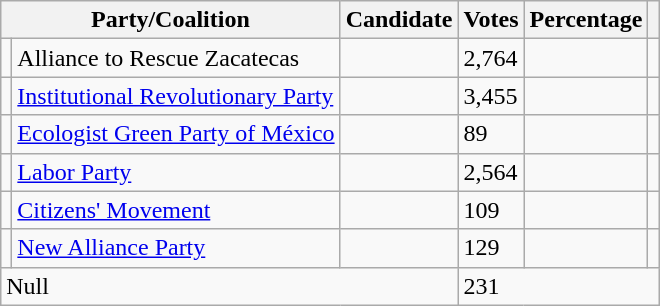<table class="wikitable">
<tr>
<th colspan="2"><strong>Party/Coalition</strong></th>
<th><strong>Candidate</strong></th>
<th><strong>Votes</strong></th>
<th><strong>Percentage</strong></th>
<th></th>
</tr>
<tr>
<td></td>
<td>Alliance to Rescue Zacatecas</td>
<td></td>
<td>2,764</td>
<td></td>
<td></td>
</tr>
<tr>
<td></td>
<td><a href='#'>Institutional Revolutionary Party</a></td>
<td></td>
<td>3,455</td>
<td></td>
<td></td>
</tr>
<tr>
<td></td>
<td><a href='#'>Ecologist Green Party of México</a></td>
<td></td>
<td>89</td>
<td></td>
<td></td>
</tr>
<tr>
<td></td>
<td><a href='#'>Labor Party</a></td>
<td></td>
<td>2,564</td>
<td></td>
<td></td>
</tr>
<tr>
<td></td>
<td><a href='#'>Citizens' Movement</a></td>
<td></td>
<td>109</td>
<td></td>
</tr>
<tr>
<td></td>
<td><a href='#'>New Alliance Party</a></td>
<td></td>
<td>129</td>
<td></td>
<td></td>
</tr>
<tr>
<td colspan="3">Null</td>
<td colspan="3">231</td>
</tr>
</table>
